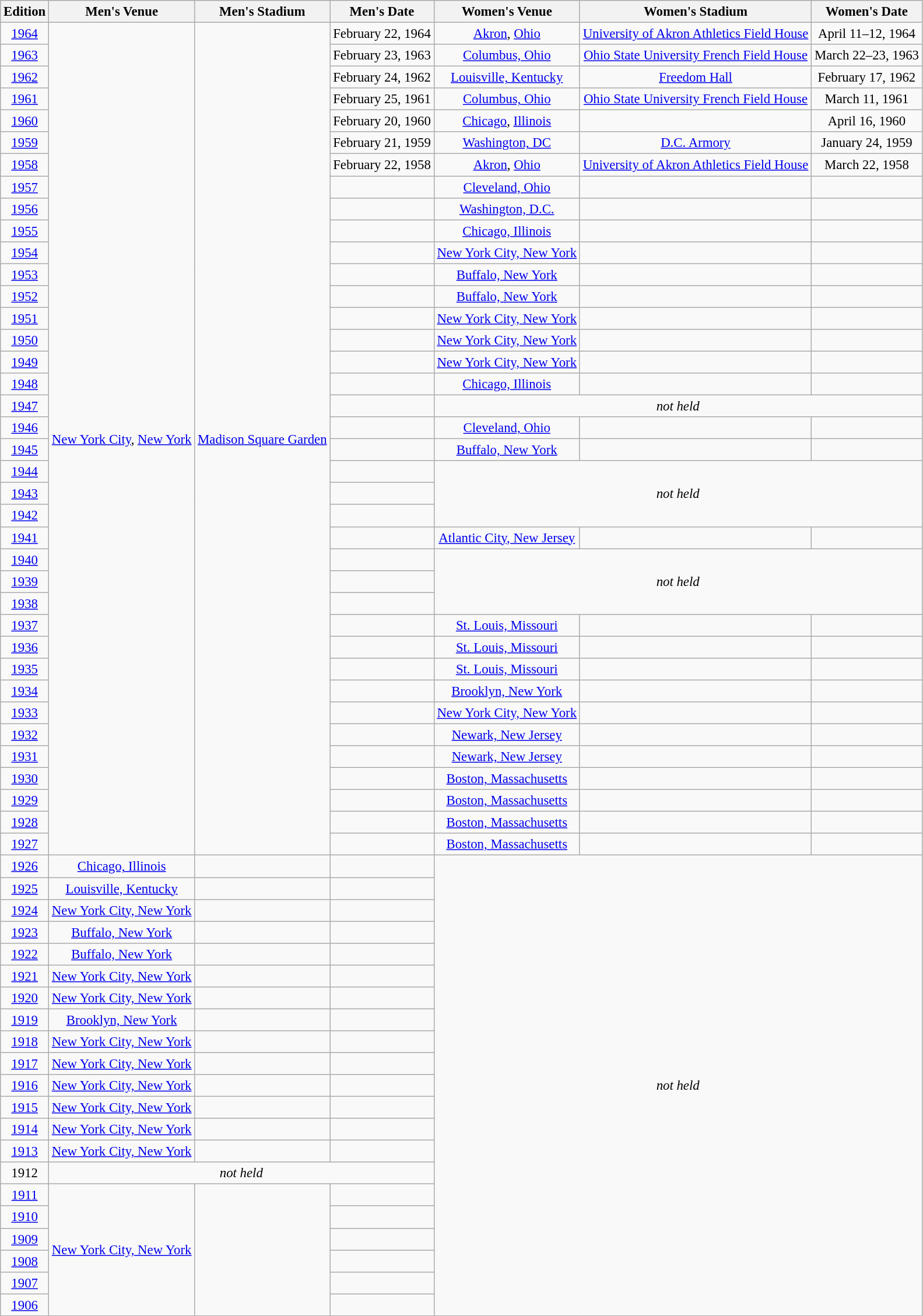<table class="wikitable" style=" text-align:center; font-size:95%;">
<tr>
<th>Edition</th>
<th>Men's Venue</th>
<th>Men's Stadium</th>
<th>Men's Date</th>
<th>Women's Venue</th>
<th>Women's Stadium</th>
<th>Women's Date</th>
</tr>
<tr>
<td><a href='#'>1964</a></td>
<td rowspan=38><a href='#'>New York City</a>, <a href='#'>New York</a></td>
<td rowspan=38><a href='#'>Madison Square Garden</a></td>
<td>February 22, 1964</td>
<td><a href='#'>Akron</a>, <a href='#'>Ohio</a></td>
<td><a href='#'>University of Akron Athletics Field House</a></td>
<td>April 11–12, 1964</td>
</tr>
<tr>
<td><a href='#'>1963</a></td>
<td>February 23, 1963</td>
<td><a href='#'>Columbus, Ohio</a></td>
<td><a href='#'>Ohio State University French Field House</a></td>
<td>March 22–23, 1963</td>
</tr>
<tr>
<td><a href='#'>1962</a></td>
<td>February 24, 1962</td>
<td><a href='#'>Louisville, Kentucky</a></td>
<td><a href='#'>Freedom Hall</a></td>
<td>February 17, 1962</td>
</tr>
<tr>
<td><a href='#'>1961</a></td>
<td>February 25, 1961</td>
<td><a href='#'>Columbus, Ohio</a></td>
<td><a href='#'>Ohio State University French Field House</a></td>
<td>March 11, 1961</td>
</tr>
<tr>
<td><a href='#'>1960</a></td>
<td>February 20, 1960</td>
<td><a href='#'>Chicago</a>, <a href='#'>Illinois</a></td>
<td></td>
<td>April 16, 1960</td>
</tr>
<tr>
<td><a href='#'>1959</a></td>
<td>February 21, 1959</td>
<td><a href='#'>Washington, DC</a></td>
<td><a href='#'>D.C. Armory</a></td>
<td>January 24, 1959</td>
</tr>
<tr>
<td><a href='#'>1958</a></td>
<td>February 22, 1958</td>
<td><a href='#'>Akron</a>, <a href='#'>Ohio</a></td>
<td><a href='#'>University of Akron Athletics Field House</a></td>
<td>March 22, 1958</td>
</tr>
<tr>
<td><a href='#'>1957</a></td>
<td></td>
<td><a href='#'>Cleveland, Ohio</a></td>
<td></td>
<td></td>
</tr>
<tr>
<td><a href='#'>1956</a></td>
<td></td>
<td><a href='#'>Washington, D.C.</a></td>
<td></td>
<td></td>
</tr>
<tr>
<td><a href='#'>1955</a></td>
<td></td>
<td><a href='#'>Chicago, Illinois</a></td>
<td></td>
<td></td>
</tr>
<tr>
<td><a href='#'>1954</a></td>
<td></td>
<td><a href='#'>New York City, New York</a></td>
<td></td>
<td></td>
</tr>
<tr>
<td><a href='#'>1953</a></td>
<td></td>
<td><a href='#'>Buffalo, New York</a></td>
<td></td>
<td></td>
</tr>
<tr>
<td><a href='#'>1952</a></td>
<td></td>
<td><a href='#'>Buffalo, New York</a></td>
<td></td>
<td></td>
</tr>
<tr>
<td><a href='#'>1951</a></td>
<td></td>
<td><a href='#'>New York City, New York</a></td>
<td></td>
<td></td>
</tr>
<tr>
<td><a href='#'>1950</a></td>
<td></td>
<td><a href='#'>New York City, New York</a></td>
<td></td>
<td></td>
</tr>
<tr>
<td><a href='#'>1949</a></td>
<td></td>
<td><a href='#'>New York City, New York</a></td>
<td></td>
<td></td>
</tr>
<tr>
<td><a href='#'>1948</a></td>
<td></td>
<td><a href='#'>Chicago, Illinois</a></td>
<td></td>
<td></td>
</tr>
<tr>
<td><a href='#'>1947</a></td>
<td></td>
<td colspan=3><em>not held</em></td>
</tr>
<tr>
<td><a href='#'>1946</a></td>
<td></td>
<td><a href='#'>Cleveland, Ohio</a></td>
<td></td>
<td></td>
</tr>
<tr>
<td><a href='#'>1945</a></td>
<td></td>
<td><a href='#'>Buffalo, New York</a></td>
<td></td>
<td></td>
</tr>
<tr>
<td><a href='#'>1944</a></td>
<td></td>
<td colspan=3 rowspan=3><em>not held</em></td>
</tr>
<tr>
<td><a href='#'>1943</a></td>
<td></td>
</tr>
<tr>
<td><a href='#'>1942</a></td>
<td></td>
</tr>
<tr>
<td><a href='#'>1941</a></td>
<td></td>
<td><a href='#'>Atlantic City, New Jersey</a></td>
<td></td>
<td></td>
</tr>
<tr>
<td><a href='#'>1940</a></td>
<td></td>
<td colspan=3 rowspan=3><em>not held</em></td>
</tr>
<tr>
<td><a href='#'>1939</a></td>
<td></td>
</tr>
<tr>
<td><a href='#'>1938</a></td>
<td></td>
</tr>
<tr>
<td><a href='#'>1937</a></td>
<td></td>
<td><a href='#'>St. Louis, Missouri</a></td>
<td></td>
<td></td>
</tr>
<tr>
<td><a href='#'>1936</a></td>
<td></td>
<td><a href='#'>St. Louis, Missouri</a></td>
<td></td>
<td></td>
</tr>
<tr>
<td><a href='#'>1935</a></td>
<td></td>
<td><a href='#'>St. Louis, Missouri</a></td>
<td></td>
<td></td>
</tr>
<tr>
<td><a href='#'>1934</a></td>
<td></td>
<td><a href='#'>Brooklyn, New York</a></td>
<td></td>
<td></td>
</tr>
<tr>
<td><a href='#'>1933</a></td>
<td></td>
<td><a href='#'>New York City, New York</a></td>
<td></td>
<td></td>
</tr>
<tr>
<td><a href='#'>1932</a></td>
<td></td>
<td><a href='#'>Newark, New Jersey</a></td>
<td></td>
<td></td>
</tr>
<tr>
<td><a href='#'>1931</a></td>
<td></td>
<td><a href='#'>Newark, New Jersey</a></td>
<td></td>
<td></td>
</tr>
<tr>
<td><a href='#'>1930</a></td>
<td></td>
<td><a href='#'>Boston, Massachusetts</a></td>
<td></td>
<td></td>
</tr>
<tr>
<td><a href='#'>1929</a></td>
<td></td>
<td><a href='#'>Boston, Massachusetts</a></td>
<td></td>
<td></td>
</tr>
<tr>
<td><a href='#'>1928</a></td>
<td></td>
<td><a href='#'>Boston, Massachusetts</a></td>
<td></td>
<td></td>
</tr>
<tr>
<td><a href='#'>1927</a></td>
<td></td>
<td><a href='#'>Boston, Massachusetts</a></td>
<td></td>
<td></td>
</tr>
<tr>
<td><a href='#'>1926</a></td>
<td><a href='#'>Chicago, Illinois</a></td>
<td></td>
<td></td>
<td rowspan=21 colspan=3><em>not held</em></td>
</tr>
<tr>
<td><a href='#'>1925</a></td>
<td><a href='#'>Louisville, Kentucky</a></td>
<td></td>
<td></td>
</tr>
<tr>
<td><a href='#'>1924</a></td>
<td><a href='#'>New York City, New York</a></td>
<td></td>
<td></td>
</tr>
<tr>
<td><a href='#'>1923</a></td>
<td><a href='#'>Buffalo, New York</a></td>
<td></td>
<td></td>
</tr>
<tr>
<td><a href='#'>1922</a></td>
<td><a href='#'>Buffalo, New York</a></td>
<td></td>
<td></td>
</tr>
<tr>
<td><a href='#'>1921</a></td>
<td><a href='#'>New York City, New York</a></td>
<td></td>
<td></td>
</tr>
<tr>
<td><a href='#'>1920</a></td>
<td><a href='#'>New York City, New York</a></td>
<td></td>
<td></td>
</tr>
<tr>
<td><a href='#'>1919</a></td>
<td><a href='#'>Brooklyn, New York</a></td>
<td></td>
<td></td>
</tr>
<tr>
<td><a href='#'>1918</a></td>
<td><a href='#'>New York City, New York</a></td>
<td></td>
<td></td>
</tr>
<tr>
<td><a href='#'>1917</a></td>
<td><a href='#'>New York City, New York</a></td>
<td></td>
<td></td>
</tr>
<tr>
<td><a href='#'>1916</a></td>
<td><a href='#'>New York City, New York</a></td>
<td></td>
<td></td>
</tr>
<tr>
<td><a href='#'>1915</a></td>
<td><a href='#'>New York City, New York</a></td>
<td></td>
<td></td>
</tr>
<tr>
<td><a href='#'>1914</a></td>
<td><a href='#'>New York City, New York</a></td>
<td></td>
<td></td>
</tr>
<tr>
<td><a href='#'>1913</a></td>
<td><a href='#'>New York City, New York</a></td>
<td></td>
<td></td>
</tr>
<tr>
<td>1912</td>
<td colspan=3><em>not held</em></td>
</tr>
<tr>
<td><a href='#'>1911</a></td>
<td rowspan=6><a href='#'>New York City, New York</a></td>
<td rowspan=6></td>
<td></td>
</tr>
<tr>
<td><a href='#'>1910</a></td>
<td></td>
</tr>
<tr>
<td><a href='#'>1909</a></td>
<td></td>
</tr>
<tr>
<td><a href='#'>1908</a></td>
<td></td>
</tr>
<tr>
<td><a href='#'>1907</a></td>
<td></td>
</tr>
<tr>
<td><a href='#'>1906</a></td>
<td></td>
</tr>
</table>
